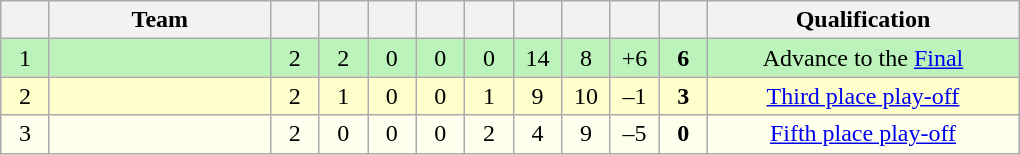<table class="wikitable" style="text-align: center;">
<tr>
<th width="25"></th>
<th width="140">Team</th>
<th width="25"></th>
<th width="25"></th>
<th width="25"></th>
<th width="25"></th>
<th width="25"></th>
<th width="25"></th>
<th width="25"></th>
<th width="25"></th>
<th width="25"></th>
<th width="200">Qualification</th>
</tr>
<tr style="background-color: #bbf3bb;">
<td>1</td>
<td align=left></td>
<td>2</td>
<td>2</td>
<td>0</td>
<td>0</td>
<td>0</td>
<td>14</td>
<td>8</td>
<td>+6</td>
<td><strong>6</strong></td>
<td>Advance to the <a href='#'>Final</a></td>
</tr>
<tr style="background-color: #FFFFCC;">
<td>2</td>
<td align=left></td>
<td>2</td>
<td>1</td>
<td>0</td>
<td>0</td>
<td>1</td>
<td>9</td>
<td>10</td>
<td>–1</td>
<td><strong>3</strong></td>
<td><a href='#'>Third place play-off</a></td>
</tr>
<tr style="background-color: #FFFFEE;">
<td>3</td>
<td align=left></td>
<td>2</td>
<td>0</td>
<td>0</td>
<td>0</td>
<td>2</td>
<td>4</td>
<td>9</td>
<td>–5</td>
<td><strong>0</strong></td>
<td><a href='#'>Fifth place play-off</a></td>
</tr>
</table>
